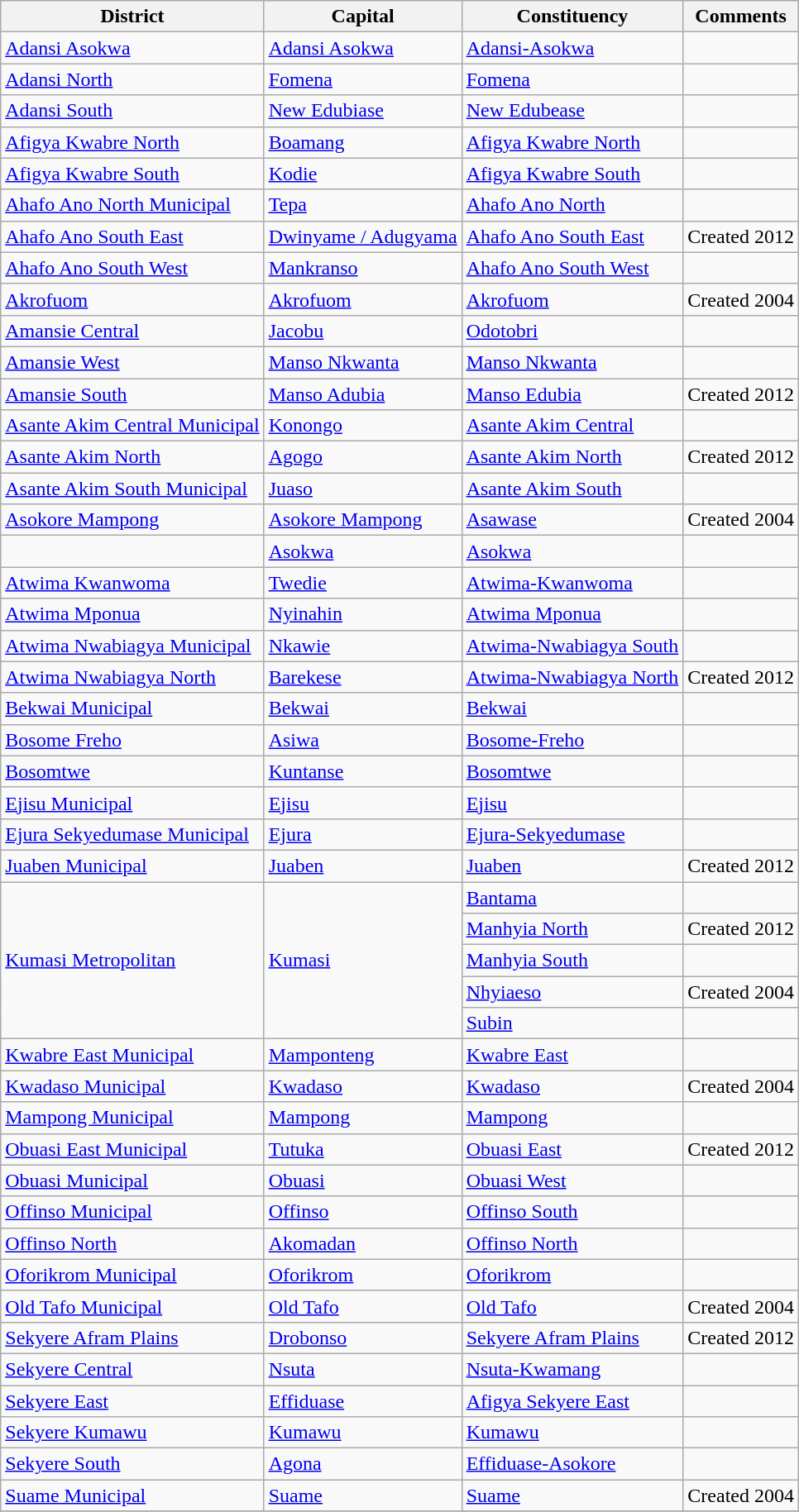<table class="wikitable sortable">
<tr>
<th>District</th>
<th>Capital</th>
<th>Constituency</th>
<th>Comments</th>
</tr>
<tr>
<td><a href='#'>Adansi Asokwa</a></td>
<td><a href='#'>Adansi Asokwa</a></td>
<td><a href='#'>Adansi-Asokwa</a></td>
<td></td>
</tr>
<tr>
<td><a href='#'>Adansi North</a></td>
<td><a href='#'>Fomena</a></td>
<td><a href='#'>Fomena</a></td>
<td></td>
</tr>
<tr>
<td><a href='#'>Adansi South</a></td>
<td><a href='#'>New Edubiase</a></td>
<td><a href='#'>New Edubease</a></td>
<td></td>
</tr>
<tr>
<td><a href='#'>Afigya Kwabre North</a></td>
<td><a href='#'>Boamang</a></td>
<td><a href='#'>Afigya Kwabre North</a></td>
<td></td>
</tr>
<tr>
<td><a href='#'>Afigya Kwabre South</a></td>
<td><a href='#'>Kodie</a></td>
<td><a href='#'>Afigya Kwabre South</a></td>
<td></td>
</tr>
<tr>
<td><a href='#'>Ahafo Ano North Municipal</a></td>
<td><a href='#'>Tepa</a></td>
<td><a href='#'>Ahafo Ano North</a></td>
<td></td>
</tr>
<tr>
<td><a href='#'>Ahafo Ano South East</a></td>
<td><a href='#'>Dwinyame / Adugyama</a></td>
<td><a href='#'>Ahafo Ano South East</a></td>
<td>Created 2012</td>
</tr>
<tr>
<td><a href='#'>Ahafo Ano South West</a></td>
<td><a href='#'>Mankranso</a></td>
<td><a href='#'>Ahafo Ano South West</a></td>
<td></td>
</tr>
<tr>
<td><a href='#'>Akrofuom</a></td>
<td><a href='#'>Akrofuom</a></td>
<td><a href='#'>Akrofuom</a></td>
<td>Created 2004</td>
</tr>
<tr>
<td><a href='#'>Amansie Central</a></td>
<td><a href='#'>Jacobu</a></td>
<td><a href='#'>Odotobri</a></td>
<td></td>
</tr>
<tr>
<td><a href='#'>Amansie West</a></td>
<td><a href='#'>Manso Nkwanta</a></td>
<td><a href='#'>Manso Nkwanta</a></td>
<td></td>
</tr>
<tr>
<td><a href='#'>Amansie South</a></td>
<td><a href='#'>Manso Adubia</a></td>
<td><a href='#'>Manso Edubia</a></td>
<td>Created 2012</td>
</tr>
<tr>
<td><a href='#'>Asante Akim Central Municipal</a></td>
<td><a href='#'>Konongo</a></td>
<td><a href='#'>Asante Akim Central</a></td>
<td></td>
</tr>
<tr>
<td><a href='#'>Asante Akim North</a></td>
<td><a href='#'>Agogo</a></td>
<td><a href='#'>Asante Akim North</a></td>
<td>Created 2012</td>
</tr>
<tr>
<td><a href='#'>Asante Akim South Municipal</a></td>
<td><a href='#'>Juaso</a></td>
<td><a href='#'>Asante Akim South</a></td>
<td></td>
</tr>
<tr>
<td><a href='#'>Asokore Mampong</a></td>
<td><a href='#'>Asokore Mampong</a></td>
<td><a href='#'>Asawase</a></td>
<td>Created 2004</td>
</tr>
<tr>
<td></td>
<td><a href='#'>Asokwa</a></td>
<td><a href='#'>Asokwa</a></td>
<td></td>
</tr>
<tr>
<td><a href='#'>Atwima Kwanwoma</a></td>
<td><a href='#'>Twedie</a></td>
<td><a href='#'>Atwima-Kwanwoma</a></td>
<td></td>
</tr>
<tr>
<td><a href='#'>Atwima Mponua</a></td>
<td><a href='#'>Nyinahin</a></td>
<td><a href='#'>Atwima Mponua</a></td>
<td></td>
</tr>
<tr>
<td><a href='#'>Atwima Nwabiagya Municipal</a></td>
<td><a href='#'>Nkawie</a></td>
<td><a href='#'>Atwima-Nwabiagya South</a></td>
<td></td>
</tr>
<tr>
<td><a href='#'>Atwima Nwabiagya North</a></td>
<td><a href='#'>Barekese</a></td>
<td><a href='#'>Atwima-Nwabiagya North</a></td>
<td>Created 2012</td>
</tr>
<tr>
<td><a href='#'>Bekwai Municipal</a></td>
<td><a href='#'>Bekwai</a></td>
<td><a href='#'>Bekwai</a></td>
<td></td>
</tr>
<tr>
<td><a href='#'>Bosome Freho</a></td>
<td><a href='#'>Asiwa</a></td>
<td><a href='#'>Bosome-Freho</a></td>
<td></td>
</tr>
<tr>
<td><a href='#'>Bosomtwe</a></td>
<td><a href='#'>Kuntanse</a></td>
<td><a href='#'>Bosomtwe</a></td>
<td></td>
</tr>
<tr>
<td><a href='#'>Ejisu Municipal</a></td>
<td><a href='#'>Ejisu</a></td>
<td><a href='#'>Ejisu</a></td>
<td></td>
</tr>
<tr>
<td><a href='#'>Ejura Sekyedumase Municipal</a></td>
<td><a href='#'>Ejura</a></td>
<td><a href='#'>Ejura-Sekyedumase</a></td>
<td></td>
</tr>
<tr>
<td><a href='#'>Juaben Municipal</a></td>
<td><a href='#'>Juaben</a></td>
<td><a href='#'>Juaben</a></td>
<td>Created 2012</td>
</tr>
<tr>
<td rowspan=5><a href='#'>Kumasi Metropolitan</a></td>
<td rowspan=5><a href='#'>Kumasi</a></td>
<td><a href='#'>Bantama</a></td>
<td></td>
</tr>
<tr>
<td><a href='#'>Manhyia North</a></td>
<td>Created 2012</td>
</tr>
<tr>
<td><a href='#'>Manhyia South</a></td>
<td></td>
</tr>
<tr>
<td><a href='#'>Nhyiaeso</a></td>
<td>Created 2004</td>
</tr>
<tr>
<td><a href='#'>Subin</a></td>
<td></td>
</tr>
<tr>
<td><a href='#'>Kwabre East Municipal</a></td>
<td><a href='#'>Mamponteng</a></td>
<td><a href='#'>Kwabre East</a></td>
<td></td>
</tr>
<tr>
<td><a href='#'>Kwadaso Municipal</a></td>
<td><a href='#'>Kwadaso</a></td>
<td><a href='#'>Kwadaso</a></td>
<td>Created 2004</td>
</tr>
<tr>
<td><a href='#'>Mampong Municipal</a></td>
<td><a href='#'>Mampong</a></td>
<td><a href='#'>Mampong</a></td>
<td></td>
</tr>
<tr>
<td><a href='#'>Obuasi East Municipal</a></td>
<td><a href='#'>Tutuka</a></td>
<td><a href='#'>Obuasi East</a></td>
<td>Created 2012</td>
</tr>
<tr>
<td><a href='#'>Obuasi Municipal</a></td>
<td><a href='#'>Obuasi</a></td>
<td><a href='#'>Obuasi West</a></td>
<td></td>
</tr>
<tr>
<td><a href='#'>Offinso Municipal</a></td>
<td><a href='#'>Offinso</a></td>
<td><a href='#'>Offinso South</a></td>
<td></td>
</tr>
<tr>
<td><a href='#'>Offinso North</a></td>
<td><a href='#'>Akomadan</a></td>
<td><a href='#'>Offinso North</a></td>
<td></td>
</tr>
<tr>
<td><a href='#'>Oforikrom Municipal</a></td>
<td><a href='#'>Oforikrom</a></td>
<td><a href='#'>Oforikrom</a></td>
<td></td>
</tr>
<tr>
<td><a href='#'>Old Tafo Municipal</a></td>
<td><a href='#'>Old Tafo</a></td>
<td><a href='#'>Old Tafo</a></td>
<td>Created 2004</td>
</tr>
<tr>
<td><a href='#'>Sekyere Afram Plains</a></td>
<td><a href='#'>Drobonso</a></td>
<td><a href='#'>Sekyere Afram Plains</a></td>
<td>Created 2012</td>
</tr>
<tr>
<td><a href='#'>Sekyere Central</a></td>
<td><a href='#'>Nsuta</a></td>
<td><a href='#'>Nsuta-Kwamang</a></td>
<td></td>
</tr>
<tr>
<td><a href='#'>Sekyere East</a></td>
<td><a href='#'>Effiduase</a></td>
<td><a href='#'>Afigya Sekyere East</a></td>
<td></td>
</tr>
<tr>
<td><a href='#'>Sekyere Kumawu</a></td>
<td><a href='#'>Kumawu</a></td>
<td><a href='#'>Kumawu</a></td>
<td></td>
</tr>
<tr>
<td><a href='#'>Sekyere South</a></td>
<td><a href='#'>Agona</a></td>
<td><a href='#'>Effiduase-Asokore</a></td>
<td></td>
</tr>
<tr>
<td><a href='#'>Suame Municipal</a></td>
<td><a href='#'>Suame</a></td>
<td><a href='#'>Suame</a></td>
<td>Created 2004</td>
</tr>
<tr>
</tr>
</table>
